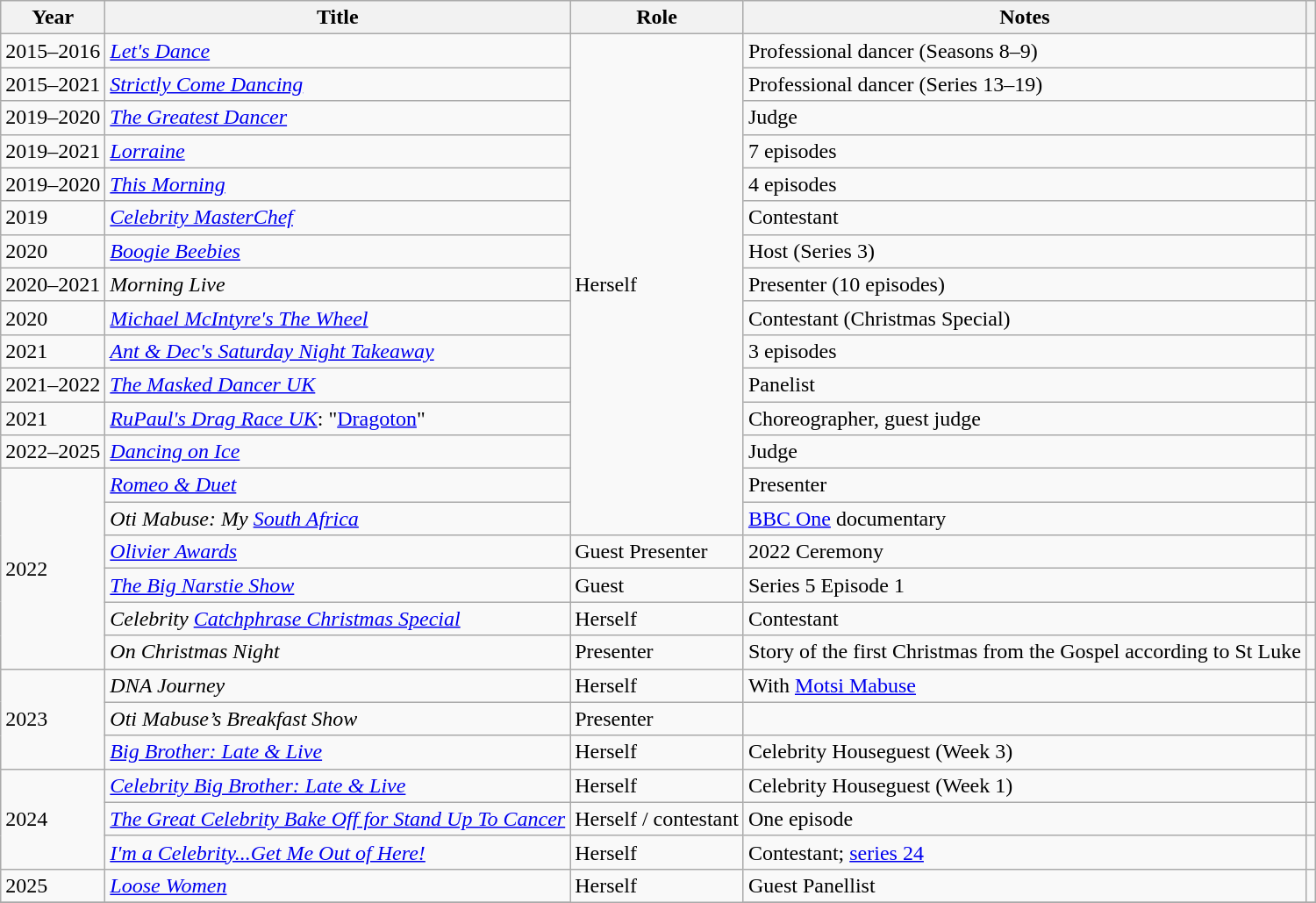<table class="wikitable plainrowheaders sortable">
<tr>
<th scope="col">Year</th>
<th scope="col">Title</th>
<th scope="col">Role</th>
<th scope="col">Notes</th>
<th style="text-align: center;" class="unsortable"></th>
</tr>
<tr>
<td>2015–2016</td>
<td><em><a href='#'>Let's Dance</a></em></td>
<td rowspan=15>Herself</td>
<td>Professional dancer (Seasons 8–9)</td>
<td style="text-align: center;"></td>
</tr>
<tr>
<td>2015–2021</td>
<td><em><a href='#'>Strictly Come Dancing</a></em></td>
<td>Professional dancer (Series 13–19)</td>
<td style="text-align: center;"></td>
</tr>
<tr>
<td>2019–2020</td>
<td><em><a href='#'>The Greatest Dancer</a></em></td>
<td>Judge</td>
<td style="text-align: center;"></td>
</tr>
<tr>
<td>2019–2021</td>
<td><em><a href='#'>Lorraine</a></em></td>
<td>7 episodes</td>
<td style="text-align: center;"></td>
</tr>
<tr>
<td>2019–2020</td>
<td><em><a href='#'>This Morning</a></em></td>
<td>4 episodes</td>
<td style="text-align: center;"></td>
</tr>
<tr>
<td>2019</td>
<td><em><a href='#'>Celebrity MasterChef</a></em></td>
<td>Contestant</td>
<td style="text-align: center;"></td>
</tr>
<tr>
<td>2020</td>
<td><em><a href='#'>Boogie Beebies</a></em></td>
<td>Host (Series 3)</td>
<td style="text-align: center;"></td>
</tr>
<tr>
<td>2020–2021</td>
<td><em>Morning Live</em></td>
<td>Presenter (10 episodes)</td>
<td style="text-align: center;"></td>
</tr>
<tr>
<td>2020</td>
<td><em><a href='#'>Michael McIntyre's The Wheel</a></em></td>
<td>Contestant (Christmas Special)</td>
<td style="text-align: center;"></td>
</tr>
<tr>
<td>2021</td>
<td><em><a href='#'>Ant & Dec's Saturday Night Takeaway</a></em></td>
<td>3 episodes</td>
<td style="text-align: center;"></td>
</tr>
<tr>
<td>2021–2022</td>
<td><em><a href='#'>The Masked Dancer UK</a></em></td>
<td>Panelist</td>
<td style="text-align: center;"></td>
</tr>
<tr>
<td>2021</td>
<td><em><a href='#'>RuPaul's Drag Race UK</a></em>: "<a href='#'>Dragoton</a>"</td>
<td>Choreographer, guest judge</td>
<td></td>
</tr>
<tr>
<td>2022–2025</td>
<td><em><a href='#'>Dancing on Ice</a></em></td>
<td>Judge</td>
<td style="text-align: center;"></td>
</tr>
<tr>
<td rowspan=6>2022</td>
<td><em><a href='#'>Romeo & Duet</a></em></td>
<td>Presenter</td>
<td></td>
</tr>
<tr>
<td><em>Oti Mabuse: My <a href='#'>South Africa</a></em></td>
<td><a href='#'>BBC One</a> documentary</td>
<td></td>
</tr>
<tr>
<td><em><a href='#'>Olivier Awards</a></em></td>
<td>Guest Presenter</td>
<td>2022 Ceremony</td>
<td></td>
</tr>
<tr>
<td><em><a href='#'>The Big Narstie Show</a></em></td>
<td>Guest</td>
<td>Series 5 Episode 1</td>
<td></td>
</tr>
<tr>
<td><em>Celebrity <a href='#'>Catchphrase Christmas Special</a></em></td>
<td>Herself</td>
<td>Contestant</td>
<td></td>
</tr>
<tr>
<td><em>On Christmas Night</em></td>
<td>Presenter</td>
<td>Story of the first Christmas from the Gospel according to St Luke</td>
<td></td>
</tr>
<tr>
<td rowspan=3>2023</td>
<td><em>DNA Journey</em></td>
<td>Herself</td>
<td>With <a href='#'>Motsi Mabuse</a></td>
<td></td>
</tr>
<tr>
<td><em>Oti Mabuse’s Breakfast Show</em></td>
<td>Presenter</td>
<td></td>
<td></td>
</tr>
<tr>
<td><em><a href='#'>Big Brother: Late & Live</a></em></td>
<td>Herself</td>
<td>Celebrity Houseguest (Week 3)</td>
<td></td>
</tr>
<tr>
<td rowspan=3>2024</td>
<td><em><a href='#'>Celebrity Big Brother: Late & Live</a></em></td>
<td>Herself</td>
<td>Celebrity Houseguest (Week 1)</td>
<td></td>
</tr>
<tr>
<td><em><a href='#'>The Great Celebrity Bake Off for Stand Up To Cancer</a></em></td>
<td>Herself / contestant</td>
<td>One episode</td>
<td></td>
</tr>
<tr>
<td><em><a href='#'>I'm a Celebrity...Get Me Out of Here!</a></em></td>
<td>Herself</td>
<td>Contestant; <a href='#'>series 24</a></td>
<td></td>
</tr>
<tr>
<td>2025</td>
<td><em><a href='#'>Loose Women</a></em></td>
<td rowspan=15>Herself</td>
<td>Guest Panellist</td>
<td style="text-align: center;"></td>
</tr>
<tr>
</tr>
</table>
